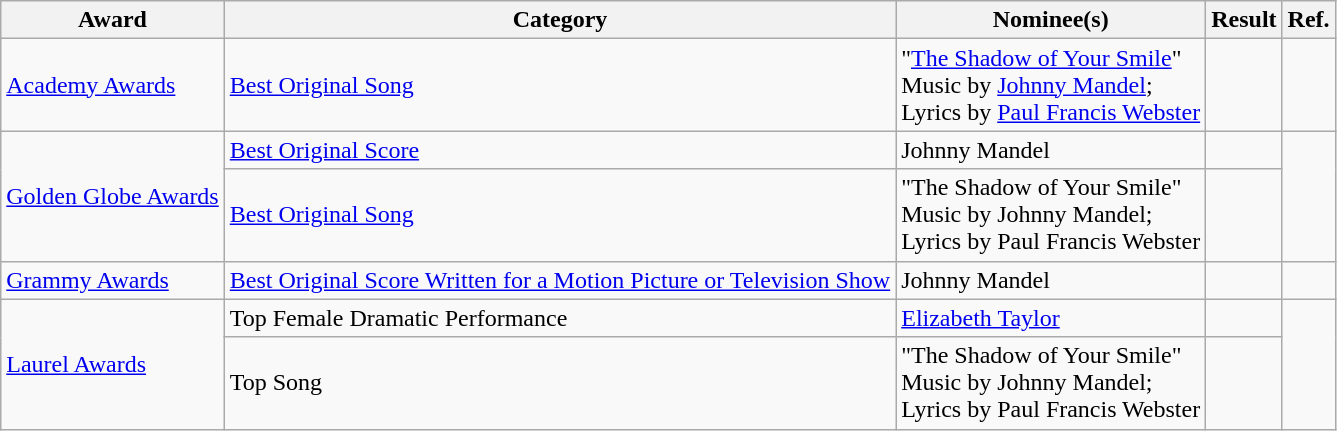<table class="wikitable plainrowheaders">
<tr>
<th>Award</th>
<th>Category</th>
<th>Nominee(s)</th>
<th>Result</th>
<th>Ref.</th>
</tr>
<tr>
<td><a href='#'>Academy Awards</a></td>
<td><a href='#'>Best Original Song</a></td>
<td>"<a href='#'>The Shadow of Your Smile</a>" <br> Music by <a href='#'>Johnny Mandel</a>; <br> Lyrics by <a href='#'>Paul Francis Webster</a></td>
<td></td>
<td align="center"></td>
</tr>
<tr>
<td rowspan="2"><a href='#'>Golden Globe Awards</a></td>
<td><a href='#'>Best Original Score</a></td>
<td>Johnny Mandel</td>
<td></td>
<td rowspan="2" align="center"></td>
</tr>
<tr>
<td><a href='#'>Best Original Song</a></td>
<td>"The Shadow of Your Smile" <br> Music by Johnny Mandel; <br> Lyrics by Paul Francis Webster</td>
<td></td>
</tr>
<tr>
<td><a href='#'>Grammy Awards</a></td>
<td><a href='#'>Best Original Score Written for a Motion Picture or Television Show</a></td>
<td>Johnny Mandel</td>
<td></td>
<td align="center"></td>
</tr>
<tr>
<td rowspan="2"><a href='#'>Laurel Awards</a></td>
<td>Top Female Dramatic Performance</td>
<td><a href='#'>Elizabeth Taylor</a></td>
<td></td>
<td rowspan="2" align="center"></td>
</tr>
<tr>
<td>Top Song</td>
<td>"The Shadow of Your Smile" <br> Music by Johnny Mandel; <br> Lyrics by Paul Francis Webster</td>
<td></td>
</tr>
</table>
